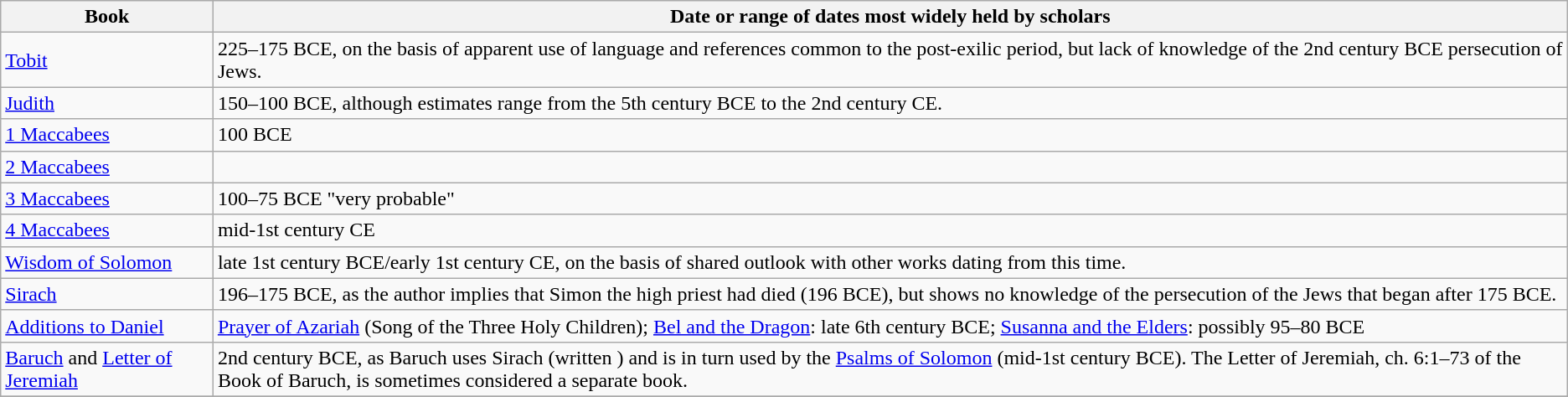<table class="wikitable">
<tr>
<th>Book</th>
<th>Date or range of dates most widely held by scholars</th>
</tr>
<tr>
<td><a href='#'>Tobit</a></td>
<td>225–175 BCE, on the basis of apparent use of language and references common to the post-exilic period, but lack of knowledge of the 2nd century BCE persecution of Jews.</td>
</tr>
<tr>
<td><a href='#'>Judith</a></td>
<td>150–100 BCE, although estimates range from the 5th century BCE to the 2nd century CE.</td>
</tr>
<tr>
<td><a href='#'>1 Maccabees</a></td>
<td>100 BCE</td>
</tr>
<tr>
<td><a href='#'>2 Maccabees</a></td>
<td></td>
</tr>
<tr>
<td><a href='#'>3 Maccabees</a></td>
<td>100–75 BCE "very probable"</td>
</tr>
<tr>
<td><a href='#'>4 Maccabees</a></td>
<td>mid-1st century CE</td>
</tr>
<tr>
<td><a href='#'>Wisdom of Solomon</a></td>
<td>late 1st century BCE/early 1st century CE, on the basis of shared outlook with other works dating from this time.</td>
</tr>
<tr>
<td><a href='#'>Sirach</a></td>
<td>196–175 BCE, as the author implies that Simon the high priest had died (196 BCE), but shows no knowledge of the persecution of the Jews that began after 175 BCE.</td>
</tr>
<tr>
<td><a href='#'>Additions to Daniel</a></td>
<td><a href='#'>Prayer of Azariah</a> (Song of the Three Holy Children); <a href='#'>Bel and the Dragon</a>: late 6th century BCE; <a href='#'>Susanna and the Elders</a>: possibly 95–80 BCE</td>
</tr>
<tr>
<td><a href='#'>Baruch</a> and <a href='#'>Letter of Jeremiah</a></td>
<td>2nd century BCE, as Baruch uses Sirach (written ) and is in turn used by the <a href='#'>Psalms of Solomon</a> (mid-1st century BCE). The Letter of Jeremiah, ch. 6:1–73 of the Book of Baruch, is sometimes considered a separate book.</td>
</tr>
<tr>
</tr>
</table>
